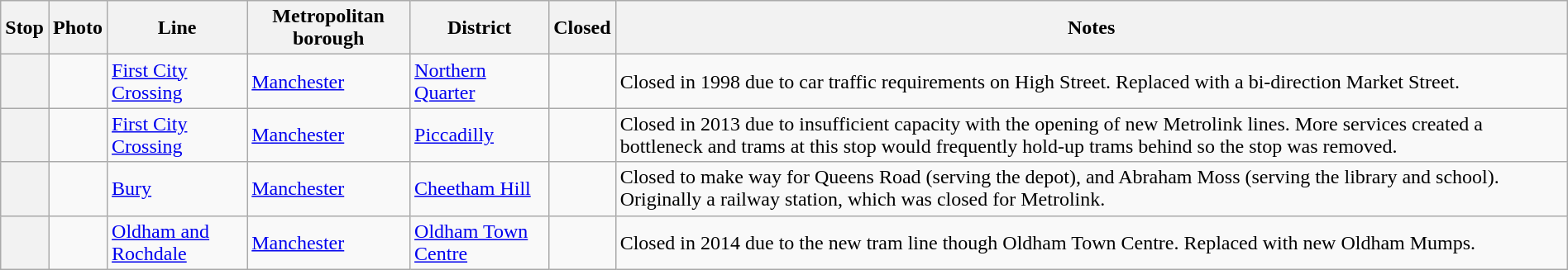<table class="wikitable sortable plainrowheaders" width="100%">
<tr>
<th scope=col>Stop</th>
<th scope=col class="unsortable">Photo</th>
<th class="sortable" scope=col>Line</th>
<th scope=col>Metropolitan borough</th>
<th scope=col>District</th>
<th scope=col>Closed</th>
<th class="unsortable" scope=col>Notes</th>
</tr>
<tr>
<th scope=row></th>
<td></td>
<td><a href='#'>First City Crossing</a></td>
<td><a href='#'>Manchester</a></td>
<td><a href='#'>Northern Quarter</a></td>
<td style="text-align:center"></td>
<td>Closed in 1998 due to car traffic requirements on High Street. Replaced with a bi-direction Market Street.</td>
</tr>
<tr>
<th scope=row></th>
<td></td>
<td><a href='#'>First City Crossing</a></td>
<td><a href='#'>Manchester</a></td>
<td><a href='#'>Piccadilly</a></td>
<td style="text-align:center"></td>
<td>Closed in 2013 due to insufficient capacity with the opening of new Metrolink lines. More services created a bottleneck and trams at this stop would frequently hold-up trams behind so the stop was removed.</td>
</tr>
<tr>
<th scope=row></th>
<td></td>
<td><a href='#'>Bury</a></td>
<td><a href='#'>Manchester</a></td>
<td><a href='#'>Cheetham Hill</a></td>
<td style="text-align:center"></td>
<td>Closed to make way for Queens Road (serving the depot), and Abraham Moss (serving the library and school). Originally a railway station, which was closed for Metrolink.</td>
</tr>
<tr>
<th scope=row></th>
<td></td>
<td><a href='#'>Oldham and Rochdale</a></td>
<td><a href='#'>Manchester</a></td>
<td><a href='#'>Oldham Town Centre</a></td>
<td style="text-align:center"></td>
<td>Closed in 2014 due to the new tram line though Oldham Town Centre. Replaced with new Oldham Mumps.</td>
</tr>
</table>
